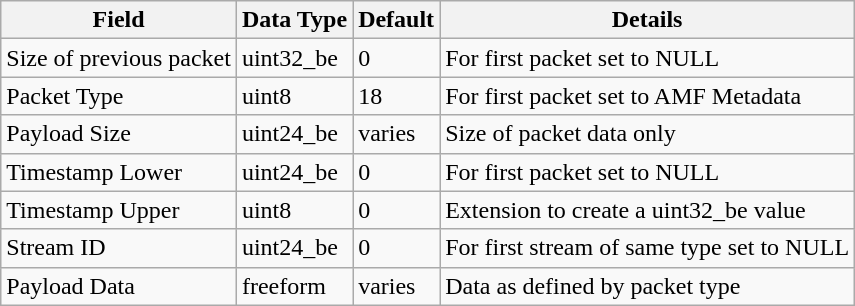<table class="wikitable">
<tr>
<th>Field</th>
<th>Data Type</th>
<th>Default</th>
<th>Details</th>
</tr>
<tr>
<td>Size of previous packet</td>
<td>uint32_be</td>
<td>0</td>
<td>For first packet set to NULL</td>
</tr>
<tr>
<td>Packet Type</td>
<td>uint8</td>
<td>18</td>
<td>For first packet set to AMF Metadata</td>
</tr>
<tr>
<td>Payload Size</td>
<td>uint24_be</td>
<td>varies</td>
<td>Size of packet data only</td>
</tr>
<tr>
<td>Timestamp Lower</td>
<td>uint24_be</td>
<td>0</td>
<td>For first packet set to NULL</td>
</tr>
<tr>
<td>Timestamp Upper</td>
<td>uint8</td>
<td>0</td>
<td>Extension to create a uint32_be value</td>
</tr>
<tr>
<td>Stream ID</td>
<td>uint24_be</td>
<td>0</td>
<td>For first stream of same type set to NULL</td>
</tr>
<tr>
<td>Payload Data</td>
<td>freeform</td>
<td>varies</td>
<td>Data as defined by packet type</td>
</tr>
</table>
